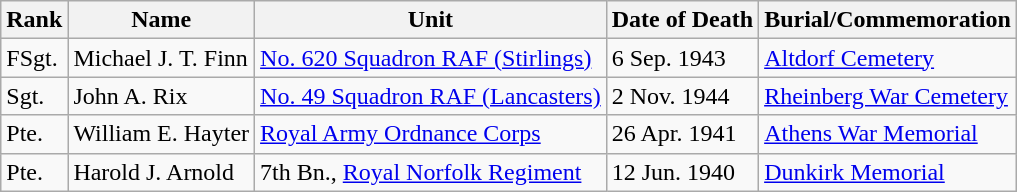<table class="wikitable">
<tr>
<th>Rank</th>
<th>Name</th>
<th>Unit</th>
<th>Date of Death</th>
<th>Burial/Commemoration</th>
</tr>
<tr>
<td>FSgt.</td>
<td>Michael J. T. Finn</td>
<td><a href='#'>No. 620 Squadron RAF (Stirlings)</a></td>
<td>6 Sep. 1943</td>
<td><a href='#'>Altdorf Cemetery</a></td>
</tr>
<tr>
<td>Sgt.</td>
<td>John A. Rix</td>
<td><a href='#'>No. 49 Squadron RAF (Lancasters)</a></td>
<td>2 Nov. 1944</td>
<td><a href='#'>Rheinberg War Cemetery</a></td>
</tr>
<tr>
<td>Pte.</td>
<td>William E. Hayter</td>
<td><a href='#'>Royal Army Ordnance Corps</a></td>
<td>26 Apr. 1941</td>
<td><a href='#'>Athens War Memorial</a></td>
</tr>
<tr>
<td>Pte.</td>
<td>Harold J. Arnold</td>
<td>7th Bn., <a href='#'>Royal Norfolk Regiment</a></td>
<td>12 Jun. 1940</td>
<td><a href='#'>Dunkirk Memorial</a></td>
</tr>
</table>
